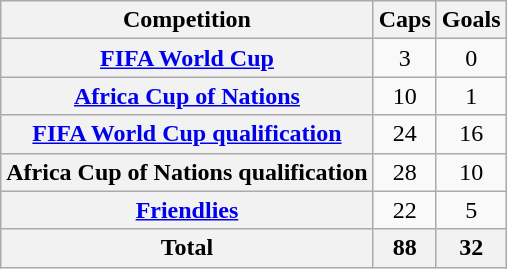<table class="wikitable plainrowheaders sortable" style="text-align:center">
<tr>
<th scope="col">Competition</th>
<th scope="col">Caps</th>
<th scope="col">Goals</th>
</tr>
<tr>
<th scope="row"><a href='#'>FIFA World Cup</a></th>
<td>3</td>
<td>0</td>
</tr>
<tr>
<th scope="row"><a href='#'>Africa Cup of Nations</a></th>
<td>10</td>
<td>1</td>
</tr>
<tr>
<th scope="row"><a href='#'>FIFA World Cup qualification</a></th>
<td>24</td>
<td>16</td>
</tr>
<tr>
<th scope="row">Africa Cup of Nations qualification</th>
<td>28</td>
<td>10</td>
</tr>
<tr>
<th scope="row"><a href='#'>Friendlies</a></th>
<td>22</td>
<td>5</td>
</tr>
<tr>
<th>Total</th>
<th>88</th>
<th>32</th>
</tr>
</table>
